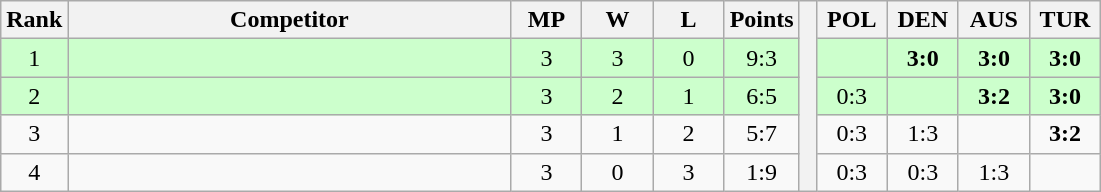<table class="wikitable" style="text-align:center">
<tr>
<th>Rank</th>
<th style="width:18em">Competitor</th>
<th style="width:2.5em">MP</th>
<th style="width:2.5em">W</th>
<th style="width:2.5em">L</th>
<th>Points</th>
<th rowspan="5"> </th>
<th style="width:2.5em">POL</th>
<th style="width:2.5em">DEN</th>
<th style="width:2.5em">AUS</th>
<th style="width:2.5em">TUR</th>
</tr>
<tr style="background:#cfc;">
<td>1</td>
<td style="text-align:left"></td>
<td>3</td>
<td>3</td>
<td>0</td>
<td>9:3</td>
<td></td>
<td><strong>3:0</strong></td>
<td><strong>3:0</strong></td>
<td><strong>3:0</strong></td>
</tr>
<tr style="background:#cfc;">
<td>2</td>
<td style="text-align:left"></td>
<td>3</td>
<td>2</td>
<td>1</td>
<td>6:5</td>
<td>0:3</td>
<td></td>
<td><strong>3:2</strong></td>
<td><strong>3:0</strong></td>
</tr>
<tr>
<td>3</td>
<td style="text-align:left"></td>
<td>3</td>
<td>1</td>
<td>2</td>
<td>5:7</td>
<td>0:3</td>
<td>1:3</td>
<td></td>
<td><strong>3:2</strong></td>
</tr>
<tr>
<td>4</td>
<td style="text-align:left"></td>
<td>3</td>
<td>0</td>
<td>3</td>
<td>1:9</td>
<td>0:3</td>
<td>0:3</td>
<td>1:3</td>
<td></td>
</tr>
</table>
